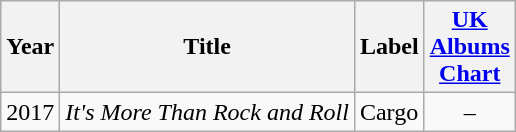<table class="wikitable">
<tr>
<th>Year</th>
<th>Title</th>
<th>Label</th>
<th style="text-align:center; width:40px;"><a href='#'>UK Albums Chart</a></th>
</tr>
<tr>
<td style="text-align:left;">2017</td>
<td style="text-align:left;"><em>It's More Than Rock and Roll</em></td>
<td style="text-align:left;">Cargo</td>
<td style="text-align:center;">–</td>
</tr>
</table>
